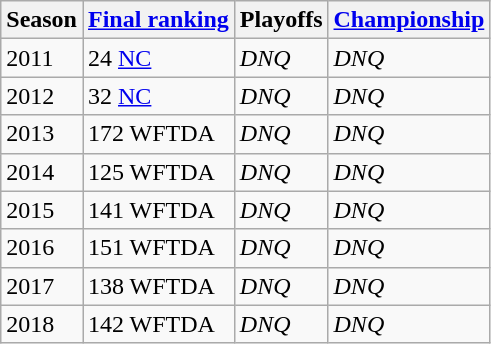<table class="wikitable sortable">
<tr>
<th>Season</th>
<th><a href='#'>Final ranking</a></th>
<th>Playoffs</th>
<th><a href='#'>Championship</a></th>
</tr>
<tr>
<td>2011</td>
<td>24 <a href='#'>NC</a></td>
<td><em>DNQ</em></td>
<td><em>DNQ</em></td>
</tr>
<tr>
<td>2012</td>
<td>32 <a href='#'>NC</a></td>
<td><em>DNQ</em></td>
<td><em>DNQ</em></td>
</tr>
<tr>
<td>2013</td>
<td>172 WFTDA</td>
<td><em>DNQ</em></td>
<td><em>DNQ</em></td>
</tr>
<tr>
<td>2014</td>
<td>125 WFTDA</td>
<td><em>DNQ</em></td>
<td><em>DNQ</em></td>
</tr>
<tr>
<td>2015</td>
<td>141 WFTDA</td>
<td><em>DNQ</em></td>
<td><em>DNQ</em></td>
</tr>
<tr>
<td>2016</td>
<td>151 WFTDA</td>
<td><em>DNQ</em></td>
<td><em>DNQ</em></td>
</tr>
<tr>
<td>2017</td>
<td>138 WFTDA</td>
<td><em>DNQ</em></td>
<td><em>DNQ</em></td>
</tr>
<tr>
<td>2018</td>
<td>142 WFTDA</td>
<td><em>DNQ</em></td>
<td><em>DNQ</em></td>
</tr>
</table>
